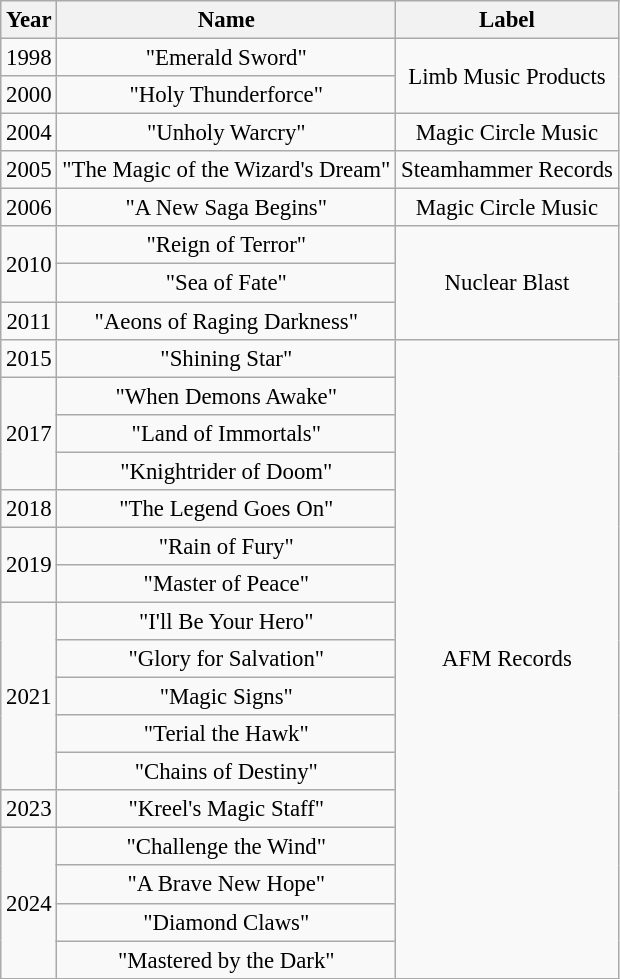<table class="wikitable" style="font-size:95%; text-align: center;">
<tr>
<th>Year</th>
<th>Name</th>
<th>Label</th>
</tr>
<tr>
<td>1998</td>
<td>"Emerald Sword"</td>
<td rowspan="2">Limb Music Products</td>
</tr>
<tr>
<td>2000</td>
<td>"Holy Thunderforce"</td>
</tr>
<tr>
<td>2004</td>
<td>"Unholy Warcry"</td>
<td>Magic Circle Music</td>
</tr>
<tr>
<td>2005</td>
<td>"The Magic of the Wizard's Dream"</td>
<td>Steamhammer Records</td>
</tr>
<tr>
<td>2006</td>
<td>"A New Saga Begins"</td>
<td>Magic Circle Music</td>
</tr>
<tr>
<td rowspan="2">2010</td>
<td>"Reign of Terror"</td>
<td rowspan="3">Nuclear Blast</td>
</tr>
<tr>
<td>"Sea of Fate"</td>
</tr>
<tr>
<td>2011</td>
<td>"Aeons of Raging Darkness"</td>
</tr>
<tr>
<td>2015</td>
<td>"Shining Star"</td>
<td rowspan="17">AFM Records</td>
</tr>
<tr>
<td rowspan="3">2017</td>
<td>"When Demons Awake"</td>
</tr>
<tr>
<td>"Land of Immortals"</td>
</tr>
<tr>
<td>"Knightrider of Doom"</td>
</tr>
<tr>
<td>2018</td>
<td>"The Legend Goes On"</td>
</tr>
<tr>
<td rowspan="2">2019</td>
<td>"Rain of Fury"</td>
</tr>
<tr>
<td>"Master of Peace"</td>
</tr>
<tr>
<td rowspan="5">2021</td>
<td>"I'll Be Your Hero"</td>
</tr>
<tr>
<td>"Glory for Salvation"</td>
</tr>
<tr>
<td>"Magic Signs"</td>
</tr>
<tr>
<td>"Terial the Hawk"</td>
</tr>
<tr>
<td>"Chains of Destiny"</td>
</tr>
<tr>
<td>2023</td>
<td>"Kreel's Magic Staff"</td>
</tr>
<tr>
<td rowspan="4">2024</td>
<td>"Challenge the Wind"</td>
</tr>
<tr>
<td>"A Brave New Hope"</td>
</tr>
<tr>
<td>"Diamond Claws"</td>
</tr>
<tr>
<td>"Mastered by the Dark"</td>
</tr>
</table>
